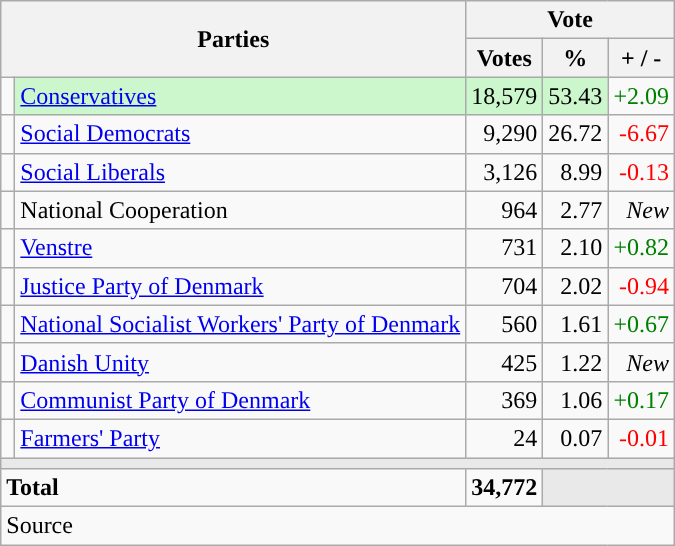<table class="wikitable" style="text-align:right;">
<tr>
<th style="text-align:centre;" rowspan="2" colspan="2" width="225">Parties</th>
<th colspan="3">Vote</th>
</tr>
<tr>
<th width="15">Votes</th>
<th width="15">%</th>
<th width="15">+ / -</th>
</tr>
<tr>
<td width="2" style="color:inherit;background:"></td>
<td bgcolor=#ccf7cc  align="left"><a href='#'>Conservatives</a></td>
<td bgcolor=#ccf7cc>18,579</td>
<td bgcolor=#ccf7cc>53.43</td>
<td style=color:green;>+2.09</td>
</tr>
<tr>
<td width="2" style="color:inherit;background:"></td>
<td align="left"><a href='#'>Social Democrats</a></td>
<td>9,290</td>
<td>26.72</td>
<td style=color:red;>-6.67</td>
</tr>
<tr>
<td width="2" style="color:inherit;background:"></td>
<td align="left"><a href='#'>Social Liberals</a></td>
<td>3,126</td>
<td>8.99</td>
<td style=color:red;>-0.13</td>
</tr>
<tr>
<td width="2" style="color:inherit;background:"></td>
<td align="left">National Cooperation</td>
<td>964</td>
<td>2.77</td>
<td><em>New</em></td>
</tr>
<tr>
<td width="2" style="color:inherit;background:"></td>
<td align="left"><a href='#'>Venstre</a></td>
<td>731</td>
<td>2.10</td>
<td style=color:green;>+0.82</td>
</tr>
<tr>
<td width="2" style="color:inherit;background:"></td>
<td align="left"><a href='#'>Justice Party of Denmark</a></td>
<td>704</td>
<td>2.02</td>
<td style=color:red;>-0.94</td>
</tr>
<tr>
<td width="2" style="color:inherit;background:"></td>
<td align="left"><a href='#'>National Socialist Workers' Party of Denmark</a></td>
<td>560</td>
<td>1.61</td>
<td style=color:green;>+0.67</td>
</tr>
<tr>
<td width="2" style="color:inherit;background:"></td>
<td align="left"><a href='#'>Danish Unity</a></td>
<td>425</td>
<td>1.22</td>
<td><em>New</em></td>
</tr>
<tr>
<td width="2" style="color:inherit;background:"></td>
<td align="left"><a href='#'>Communist Party of Denmark</a></td>
<td>369</td>
<td>1.06</td>
<td style=color:green;>+0.17</td>
</tr>
<tr>
<td width="2" style="color:inherit;background:"></td>
<td align="left"><a href='#'>Farmers' Party</a></td>
<td>24</td>
<td>0.07</td>
<td style=color:red;>-0.01</td>
</tr>
<tr>
<td colspan="7" bgcolor="#E9E9E9"></td>
</tr>
<tr>
<td align="left" colspan="2"><strong>Total</strong></td>
<td><strong>34,772</strong></td>
<td bgcolor="#E9E9E9" colspan="2"></td>
</tr>
<tr>
<td align="left" colspan="6">Source</td>
</tr>
</table>
